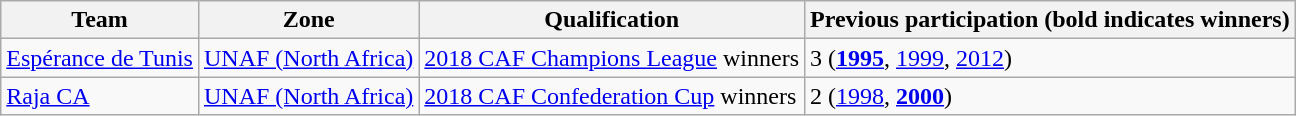<table class="wikitable">
<tr>
<th>Team</th>
<th>Zone</th>
<th>Qualification</th>
<th>Previous participation (bold indicates winners)</th>
</tr>
<tr>
<td> <a href='#'>Espérance de Tunis</a></td>
<td><a href='#'>UNAF (North Africa)</a></td>
<td><a href='#'>2018 CAF Champions League</a> winners</td>
<td>3 (<strong><a href='#'>1995</a></strong>, <a href='#'>1999</a>, <a href='#'>2012</a>)</td>
</tr>
<tr>
<td> <a href='#'>Raja CA</a></td>
<td><a href='#'>UNAF (North Africa)</a></td>
<td><a href='#'>2018 CAF Confederation Cup</a> winners</td>
<td>2 (<a href='#'>1998</a>, <strong><a href='#'>2000</a></strong>)</td>
</tr>
</table>
